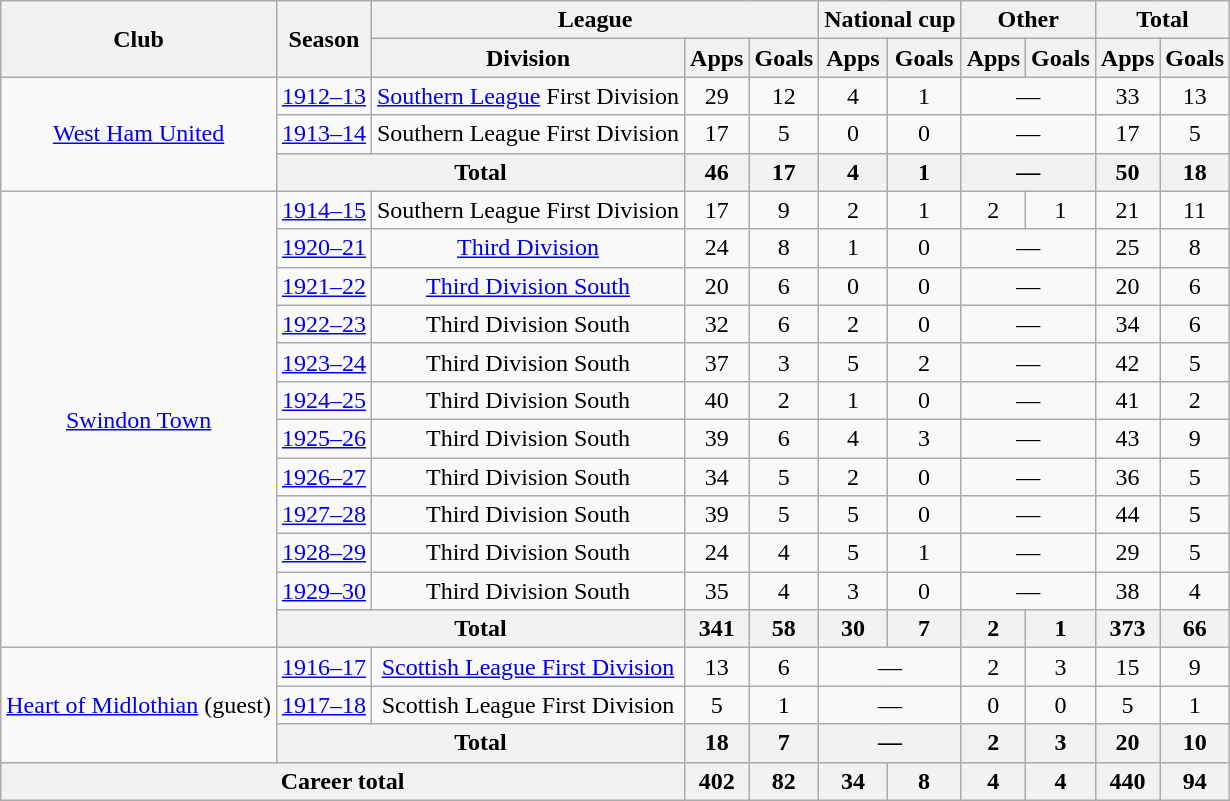<table class="wikitable" style="text-align: center;">
<tr>
<th rowspan="2">Club</th>
<th rowspan="2">Season</th>
<th colspan="3">League</th>
<th colspan="2">National cup</th>
<th colspan="2">Other</th>
<th colspan="2">Total</th>
</tr>
<tr>
<th>Division</th>
<th>Apps</th>
<th>Goals</th>
<th>Apps</th>
<th>Goals</th>
<th>Apps</th>
<th>Goals</th>
<th>Apps</th>
<th>Goals</th>
</tr>
<tr>
<td rowspan="3"><a href='#'>West Ham United</a></td>
<td><a href='#'>1912–13</a></td>
<td><a href='#'>Southern League</a> First Division</td>
<td>29</td>
<td>12</td>
<td>4</td>
<td>1</td>
<td colspan="2">—</td>
<td>33</td>
<td>13</td>
</tr>
<tr>
<td><a href='#'>1913–14</a></td>
<td>Southern League First Division</td>
<td>17</td>
<td>5</td>
<td>0</td>
<td>0</td>
<td colspan="2">—</td>
<td>17</td>
<td>5</td>
</tr>
<tr>
<th colspan="2">Total</th>
<th>46</th>
<th>17</th>
<th>4</th>
<th>1</th>
<th colspan="2">—</th>
<th>50</th>
<th>18</th>
</tr>
<tr>
<td rowspan="12"><a href='#'>Swindon Town</a></td>
<td><a href='#'>1914–15</a></td>
<td>Southern League First Division</td>
<td>17</td>
<td>9</td>
<td>2</td>
<td>1</td>
<td>2</td>
<td>1</td>
<td>21</td>
<td>11</td>
</tr>
<tr>
<td><a href='#'>1920–21</a></td>
<td><a href='#'>Third Division</a></td>
<td>24</td>
<td>8</td>
<td>1</td>
<td>0</td>
<td colspan="2">—</td>
<td>25</td>
<td>8</td>
</tr>
<tr>
<td><a href='#'>1921–22</a></td>
<td><a href='#'>Third Division South</a></td>
<td>20</td>
<td>6</td>
<td>0</td>
<td>0</td>
<td colspan="2">—</td>
<td>20</td>
<td>6</td>
</tr>
<tr>
<td><a href='#'>1922–23</a></td>
<td>Third Division South</td>
<td>32</td>
<td>6</td>
<td>2</td>
<td>0</td>
<td colspan="2">—</td>
<td>34</td>
<td>6</td>
</tr>
<tr>
<td><a href='#'>1923–24</a></td>
<td>Third Division South</td>
<td>37</td>
<td>3</td>
<td>5</td>
<td>2</td>
<td colspan="2">—</td>
<td>42</td>
<td>5</td>
</tr>
<tr>
<td><a href='#'>1924–25</a></td>
<td>Third Division South</td>
<td>40</td>
<td>2</td>
<td>1</td>
<td>0</td>
<td colspan="2">—</td>
<td>41</td>
<td>2</td>
</tr>
<tr>
<td><a href='#'>1925–26</a></td>
<td>Third Division South</td>
<td>39</td>
<td>6</td>
<td>4</td>
<td>3</td>
<td colspan="2">—</td>
<td>43</td>
<td>9</td>
</tr>
<tr>
<td><a href='#'>1926–27</a></td>
<td>Third Division South</td>
<td>34</td>
<td>5</td>
<td>2</td>
<td>0</td>
<td colspan="2">—</td>
<td>36</td>
<td>5</td>
</tr>
<tr>
<td><a href='#'>1927–28</a></td>
<td>Third Division South</td>
<td>39</td>
<td>5</td>
<td>5</td>
<td>0</td>
<td colspan="2">—</td>
<td>44</td>
<td>5</td>
</tr>
<tr>
<td><a href='#'>1928–29</a></td>
<td>Third Division South</td>
<td>24</td>
<td>4</td>
<td>5</td>
<td>1</td>
<td colspan="2">—</td>
<td>29</td>
<td>5</td>
</tr>
<tr>
<td><a href='#'>1929–30</a></td>
<td>Third Division South</td>
<td>35</td>
<td>4</td>
<td>3</td>
<td>0</td>
<td colspan="2">—</td>
<td>38</td>
<td>4</td>
</tr>
<tr>
<th colspan="2">Total</th>
<th>341</th>
<th>58</th>
<th>30</th>
<th>7</th>
<th>2</th>
<th>1</th>
<th>373</th>
<th>66</th>
</tr>
<tr>
<td rowspan="3"><a href='#'>Heart of Midlothian</a> (guest)</td>
<td><a href='#'>1916–17</a></td>
<td><a href='#'>Scottish League First Division</a></td>
<td>13</td>
<td>6</td>
<td colspan="2">—</td>
<td>2</td>
<td>3</td>
<td>15</td>
<td>9</td>
</tr>
<tr>
<td><a href='#'>1917–18</a></td>
<td>Scottish League First Division</td>
<td>5</td>
<td>1</td>
<td colspan="2">—</td>
<td>0</td>
<td>0</td>
<td>5</td>
<td>1</td>
</tr>
<tr>
<th colspan="2">Total</th>
<th>18</th>
<th>7</th>
<th colspan="2">—</th>
<th>2</th>
<th>3</th>
<th>20</th>
<th>10</th>
</tr>
<tr>
<th colspan="3">Career total</th>
<th>402</th>
<th>82</th>
<th>34</th>
<th>8</th>
<th>4</th>
<th>4</th>
<th>440</th>
<th>94</th>
</tr>
</table>
